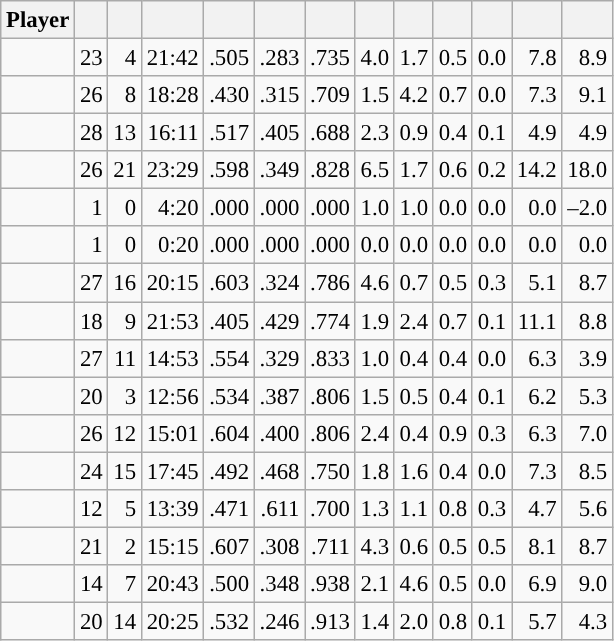<table class="wikitable sortable" style="font-size:95%; text-align:right;">
<tr>
<th>Player</th>
<th></th>
<th></th>
<th></th>
<th></th>
<th></th>
<th></th>
<th></th>
<th></th>
<th></th>
<th></th>
<th></th>
<th></th>
</tr>
<tr>
<td></td>
<td>23</td>
<td>4</td>
<td>21:42</td>
<td>.505</td>
<td>.283</td>
<td>.735</td>
<td>4.0</td>
<td>1.7</td>
<td>0.5</td>
<td>0.0</td>
<td>7.8</td>
<td>8.9</td>
</tr>
<tr>
<td></td>
<td>26</td>
<td>8</td>
<td>18:28</td>
<td>.430</td>
<td>.315</td>
<td>.709</td>
<td>1.5</td>
<td>4.2</td>
<td>0.7</td>
<td>0.0</td>
<td>7.3</td>
<td>9.1</td>
</tr>
<tr>
<td></td>
<td>28</td>
<td>13</td>
<td>16:11</td>
<td>.517</td>
<td>.405</td>
<td>.688</td>
<td>2.3</td>
<td>0.9</td>
<td>0.4</td>
<td>0.1</td>
<td>4.9</td>
<td>4.9</td>
</tr>
<tr>
<td></td>
<td>26</td>
<td>21</td>
<td>23:29</td>
<td>.598</td>
<td>.349</td>
<td>.828</td>
<td>6.5</td>
<td>1.7</td>
<td>0.6</td>
<td>0.2</td>
<td>14.2</td>
<td>18.0</td>
</tr>
<tr>
<td></td>
<td>1</td>
<td>0</td>
<td>4:20</td>
<td>.000</td>
<td>.000</td>
<td>.000</td>
<td>1.0</td>
<td>1.0</td>
<td>0.0</td>
<td>0.0</td>
<td>0.0</td>
<td>–2.0</td>
</tr>
<tr>
<td></td>
<td>1</td>
<td>0</td>
<td>0:20</td>
<td>.000</td>
<td>.000</td>
<td>.000</td>
<td>0.0</td>
<td>0.0</td>
<td>0.0</td>
<td>0.0</td>
<td>0.0</td>
<td>0.0</td>
</tr>
<tr>
<td></td>
<td>27</td>
<td>16</td>
<td>20:15</td>
<td>.603</td>
<td>.324</td>
<td>.786</td>
<td>4.6</td>
<td>0.7</td>
<td>0.5</td>
<td>0.3</td>
<td>5.1</td>
<td>8.7</td>
</tr>
<tr>
<td></td>
<td>18</td>
<td>9</td>
<td>21:53</td>
<td>.405</td>
<td>.429</td>
<td>.774</td>
<td>1.9</td>
<td>2.4</td>
<td>0.7</td>
<td>0.1</td>
<td>11.1</td>
<td>8.8</td>
</tr>
<tr>
<td></td>
<td>27</td>
<td>11</td>
<td>14:53</td>
<td>.554</td>
<td>.329</td>
<td>.833</td>
<td>1.0</td>
<td>0.4</td>
<td>0.4</td>
<td>0.0</td>
<td>6.3</td>
<td>3.9</td>
</tr>
<tr>
<td></td>
<td>20</td>
<td>3</td>
<td>12:56</td>
<td>.534</td>
<td>.387</td>
<td>.806</td>
<td>1.5</td>
<td>0.5</td>
<td>0.4</td>
<td>0.1</td>
<td>6.2</td>
<td>5.3</td>
</tr>
<tr>
<td></td>
<td>26</td>
<td>12</td>
<td>15:01</td>
<td>.604</td>
<td>.400</td>
<td>.806</td>
<td>2.4</td>
<td>0.4</td>
<td>0.9</td>
<td>0.3</td>
<td>6.3</td>
<td>7.0</td>
</tr>
<tr>
<td></td>
<td>24</td>
<td>15</td>
<td>17:45</td>
<td>.492</td>
<td>.468</td>
<td>.750</td>
<td>1.8</td>
<td>1.6</td>
<td>0.4</td>
<td>0.0</td>
<td>7.3</td>
<td>8.5</td>
</tr>
<tr>
<td></td>
<td>12</td>
<td>5</td>
<td>13:39</td>
<td>.471</td>
<td>.611</td>
<td>.700</td>
<td>1.3</td>
<td>1.1</td>
<td>0.8</td>
<td>0.3</td>
<td>4.7</td>
<td>5.6</td>
</tr>
<tr>
<td></td>
<td>21</td>
<td>2</td>
<td>15:15</td>
<td>.607</td>
<td>.308</td>
<td>.711</td>
<td>4.3</td>
<td>0.6</td>
<td>0.5</td>
<td>0.5</td>
<td>8.1</td>
<td>8.7</td>
</tr>
<tr>
<td></td>
<td>14</td>
<td>7</td>
<td>20:43</td>
<td>.500</td>
<td>.348</td>
<td>.938</td>
<td>2.1</td>
<td>4.6</td>
<td>0.5</td>
<td>0.0</td>
<td>6.9</td>
<td>9.0</td>
</tr>
<tr>
<td></td>
<td>20</td>
<td>14</td>
<td>20:25</td>
<td>.532</td>
<td>.246</td>
<td>.913</td>
<td>1.4</td>
<td>2.0</td>
<td>0.8</td>
<td>0.1</td>
<td>5.7</td>
<td>4.3</td>
</tr>
</table>
